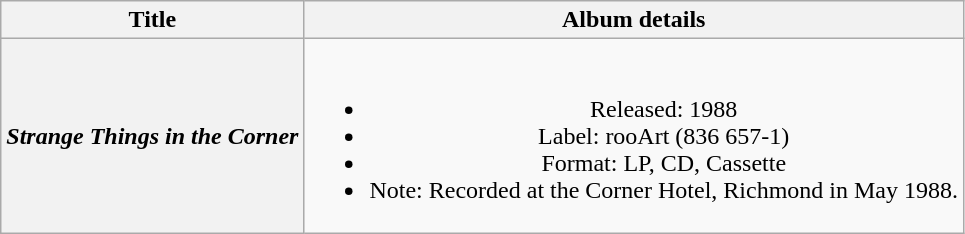<table class="wikitable plainrowheaders" style="text-align:center;">
<tr>
<th>Title</th>
<th>Album details</th>
</tr>
<tr>
<th scope="row"><em>Strange Things in the Corner</em></th>
<td><br><ul><li>Released: 1988</li><li>Label: rooArt (836 657-1)</li><li>Format: LP, CD, Cassette</li><li>Note: Recorded at the Corner Hotel, Richmond in May 1988.</li></ul></td>
</tr>
</table>
